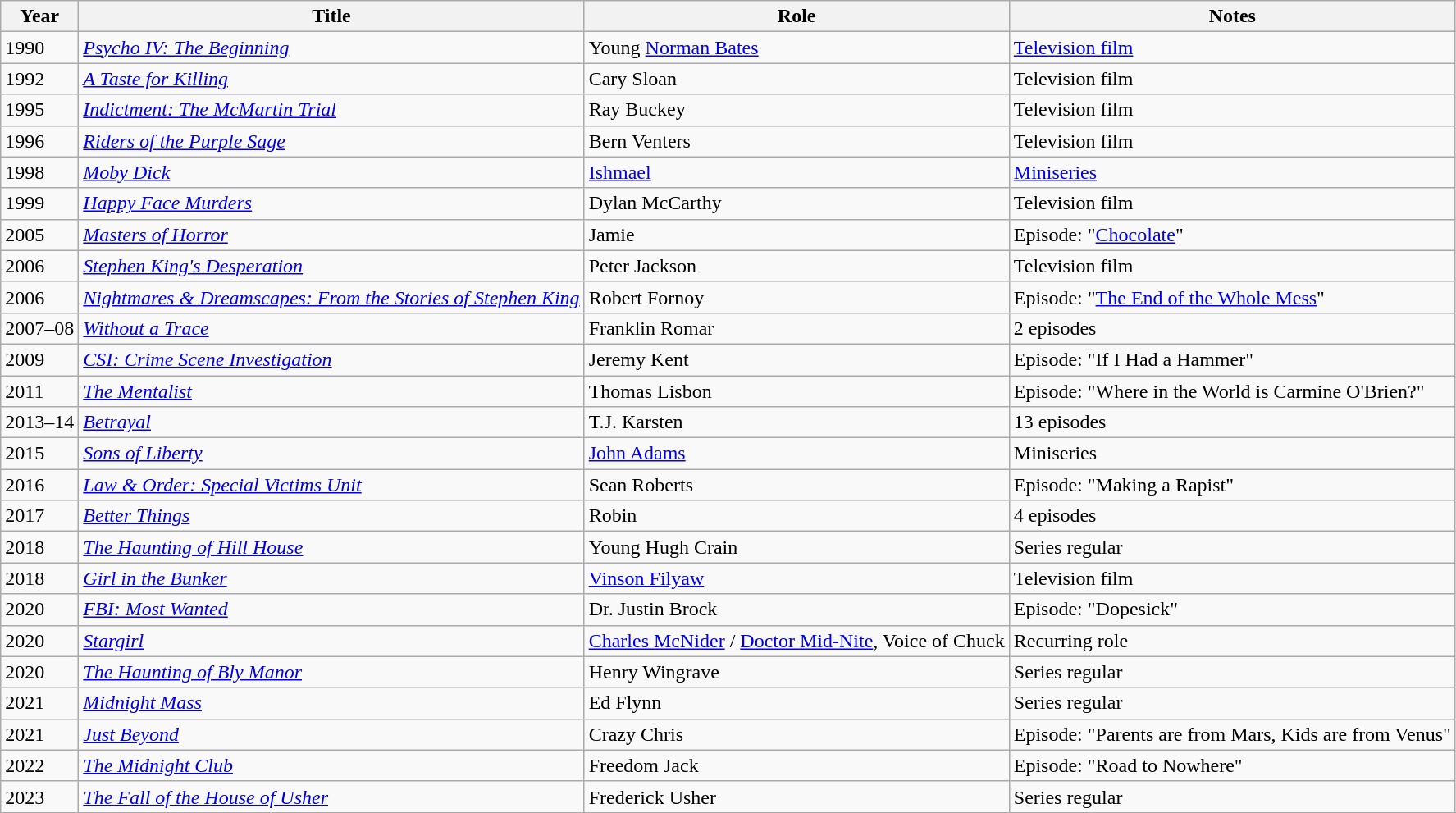<table class="wikitable sortable">
<tr>
<th>Year</th>
<th>Title</th>
<th>Role</th>
<th>Notes</th>
</tr>
<tr>
<td>1990</td>
<td><em><a href='#'>Psycho IV: The Beginning</a></em></td>
<td>Young <a href='#'>Norman Bates</a></td>
<td><a href='#'>Television film</a></td>
</tr>
<tr>
<td>1992</td>
<td><em><a href='#'>A Taste for Killing</a></em></td>
<td>Cary Sloan</td>
<td>Television film</td>
</tr>
<tr>
<td>1995</td>
<td><em><a href='#'>Indictment: The McMartin Trial</a></em></td>
<td>Ray Buckey</td>
<td>Television film</td>
</tr>
<tr>
<td>1996</td>
<td><em><a href='#'>Riders of the Purple Sage</a></em></td>
<td>Bern Venters</td>
<td>Television film</td>
</tr>
<tr>
<td>1998</td>
<td><em><a href='#'>Moby Dick</a></em></td>
<td><a href='#'>Ishmael</a></td>
<td><a href='#'>Miniseries</a></td>
</tr>
<tr>
<td>1999</td>
<td><em><a href='#'>Happy Face Murders</a></em></td>
<td>Dylan McCarthy</td>
<td>Television film</td>
</tr>
<tr>
<td>2005</td>
<td><em><a href='#'>Masters of Horror</a></em></td>
<td>Jamie</td>
<td>Episode: "<a href='#'>Chocolate</a>"</td>
</tr>
<tr>
<td>2006</td>
<td><em><a href='#'>Stephen King's Desperation</a></em></td>
<td>Peter Jackson</td>
<td>Television film</td>
</tr>
<tr>
<td>2006</td>
<td><em><a href='#'>Nightmares & Dreamscapes: From the Stories of Stephen King</a></em></td>
<td>Robert Fornoy</td>
<td>Episode: "<a href='#'>The End of the Whole Mess</a>"</td>
</tr>
<tr>
<td>2007–08</td>
<td><em><a href='#'>Without a Trace</a></em></td>
<td>Franklin Romar</td>
<td>2 episodes</td>
</tr>
<tr>
<td>2009</td>
<td><em><a href='#'>CSI: Crime Scene Investigation</a></em></td>
<td>Jeremy Kent</td>
<td>Episode: "If I Had a Hammer"</td>
</tr>
<tr>
<td>2011</td>
<td><em><a href='#'>The Mentalist</a></em></td>
<td>Thomas Lisbon</td>
<td>Episode: "Where in the World is Carmine O'Brien?"</td>
</tr>
<tr>
<td>2013–14</td>
<td><em><a href='#'>Betrayal</a></em></td>
<td>T.J. Karsten</td>
<td>13 episodes</td>
</tr>
<tr>
<td>2015</td>
<td><em><a href='#'>Sons of Liberty</a></em></td>
<td><a href='#'>John Adams</a></td>
<td>Miniseries</td>
</tr>
<tr>
<td>2016</td>
<td><em><a href='#'>Law & Order: Special Victims Unit</a></em></td>
<td>Sean Roberts</td>
<td>Episode: "Making a Rapist"</td>
</tr>
<tr>
<td>2017</td>
<td><em><a href='#'>Better Things</a></em></td>
<td>Robin</td>
<td>4 episodes</td>
</tr>
<tr>
<td>2018</td>
<td><em><a href='#'>The Haunting of Hill House</a></em></td>
<td>Young Hugh Crain</td>
<td>Series regular</td>
</tr>
<tr>
<td>2018</td>
<td><em><a href='#'>Girl in the Bunker</a></em></td>
<td><a href='#'>Vinson Filyaw</a></td>
<td>Television film</td>
</tr>
<tr>
<td>2020</td>
<td><em><a href='#'>FBI: Most Wanted</a></em></td>
<td>Dr. Justin Brock</td>
<td>Episode: "Dopesick"</td>
</tr>
<tr>
<td>2020</td>
<td><em><a href='#'>Stargirl</a></em></td>
<td><a href='#'>Charles McNider</a> / <a href='#'>Doctor Mid-Nite</a>, Voice of Chuck</td>
<td>Recurring role</td>
</tr>
<tr>
<td>2020</td>
<td><em><a href='#'>The Haunting of Bly Manor</a></em></td>
<td>Henry Wingrave</td>
<td>Series regular</td>
</tr>
<tr>
<td>2021</td>
<td><em><a href='#'>Midnight Mass</a></em></td>
<td>Ed Flynn</td>
<td>Series regular</td>
</tr>
<tr>
<td>2021</td>
<td><em><a href='#'>Just Beyond</a></em></td>
<td>Crazy Chris</td>
<td>Episode: "Parents are from Mars, Kids are from Venus"</td>
</tr>
<tr>
<td>2022</td>
<td><em><a href='#'>The Midnight Club</a></em></td>
<td>Freedom Jack</td>
<td>Episode: "Road to Nowhere"</td>
</tr>
<tr>
<td>2023</td>
<td><em><a href='#'>The Fall of the House of Usher</a></em></td>
<td>Frederick Usher</td>
<td>Series regular</td>
</tr>
<tr>
</tr>
</table>
